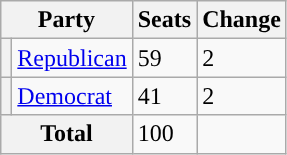<table class="wikitable">
<tr>
<th colspan="2">Party</th>
<th>Seats</th>
<th>Change</th>
</tr>
<tr>
<th style="background-color:"></th>
<td><a href='#'>Republican</a></td>
<td>59</td>
<td>2</td>
</tr>
<tr>
<th style="background-color:"></th>
<td><a href='#'>Democrat</a></td>
<td>41</td>
<td>2</td>
</tr>
<tr>
<th colspan="2">Total</th>
<td>100</td>
<td></td>
</tr>
</table>
